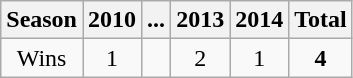<table class="wikitable">
<tr>
<th>Season</th>
<th>2010</th>
<th>...</th>
<th>2013</th>
<th>2014</th>
<th><strong>Total</strong></th>
</tr>
<tr align=center>
<td>Wins</td>
<td>1</td>
<td></td>
<td>2</td>
<td>1</td>
<td><strong>4</strong></td>
</tr>
</table>
